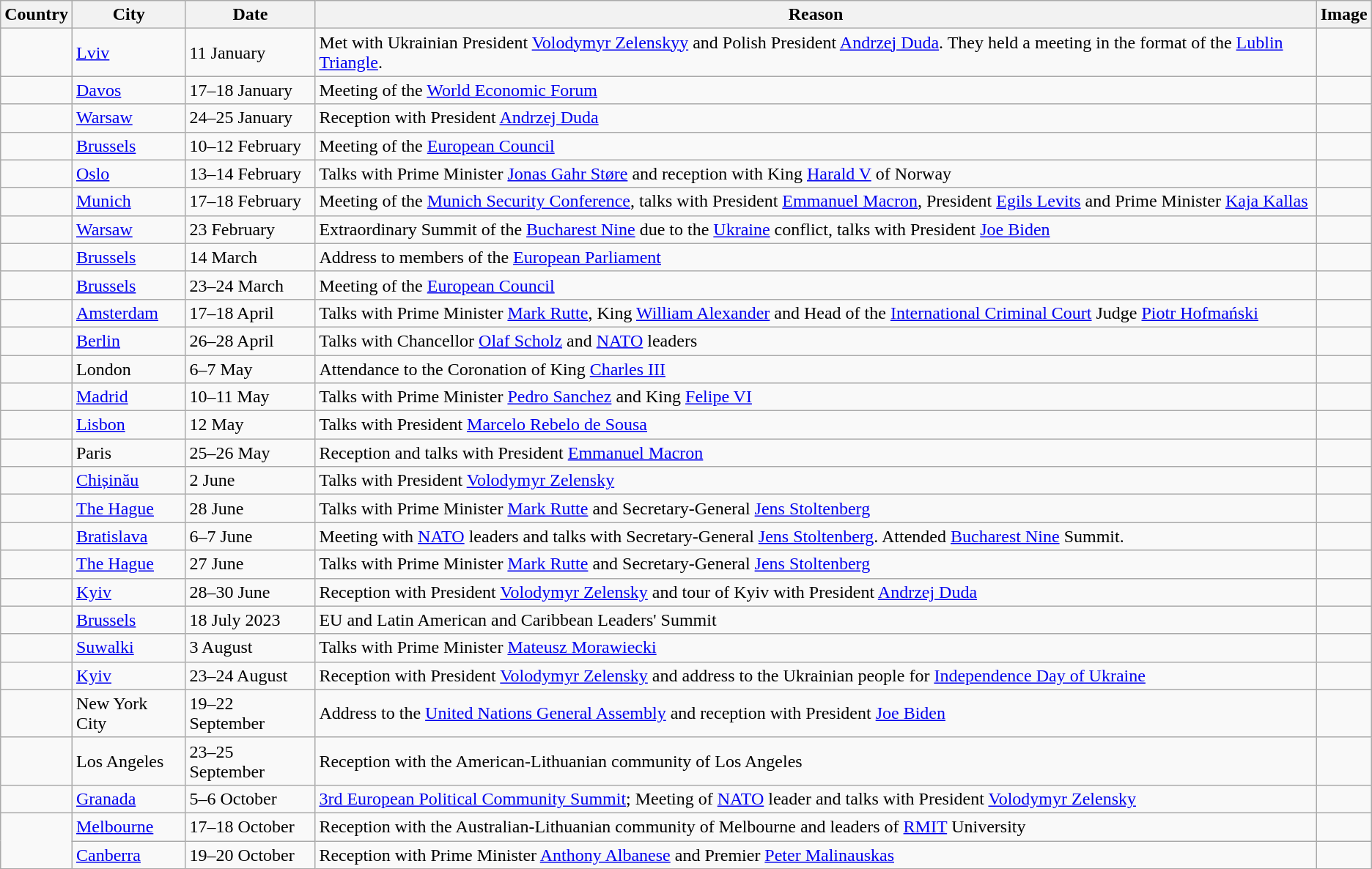<table class="wikitable sortable">
<tr>
<th>Country</th>
<th>City</th>
<th>Date</th>
<th>Reason</th>
<th>Image</th>
</tr>
<tr>
<td></td>
<td><a href='#'>Lviv</a></td>
<td>11 January</td>
<td>Met with Ukrainian President <a href='#'>Volodymyr Zelenskyy</a> and Polish President <a href='#'>Andrzej Duda</a>. They held a meeting in the format of the <a href='#'>Lublin Triangle</a>.</td>
<td></td>
</tr>
<tr>
<td></td>
<td><a href='#'>Davos</a></td>
<td>17–18 January</td>
<td>Meeting of the <a href='#'>World Economic Forum</a></td>
<td></td>
</tr>
<tr>
<td></td>
<td><a href='#'>Warsaw</a></td>
<td>24–25 January</td>
<td>Reception with President <a href='#'>Andrzej Duda</a></td>
<td></td>
</tr>
<tr>
<td></td>
<td><a href='#'>Brussels</a></td>
<td>10–12 February</td>
<td>Meeting of the <a href='#'>European Council</a></td>
<td></td>
</tr>
<tr>
<td></td>
<td><a href='#'>Oslo</a></td>
<td>13–14 February</td>
<td>Talks with Prime Minister <a href='#'>Jonas Gahr Støre</a> and reception with King <a href='#'>Harald V</a> of Norway</td>
<td></td>
</tr>
<tr>
<td></td>
<td><a href='#'>Munich</a></td>
<td>17–18 February</td>
<td>Meeting of the <a href='#'>Munich Security Conference</a>, talks with President <a href='#'>Emmanuel Macron</a>, President <a href='#'>Egils Levits</a> and Prime Minister <a href='#'>Kaja Kallas</a></td>
<td></td>
</tr>
<tr>
<td></td>
<td><a href='#'>Warsaw</a></td>
<td>23 February</td>
<td>Extraordinary Summit of the <a href='#'>Bucharest Nine</a> due to the <a href='#'>Ukraine</a> conflict, talks with President <a href='#'>Joe Biden</a></td>
<td></td>
</tr>
<tr>
<td></td>
<td><a href='#'>Brussels</a></td>
<td>14 March</td>
<td>Address to members of the <a href='#'>European Parliament</a></td>
<td></td>
</tr>
<tr>
<td></td>
<td><a href='#'>Brussels</a></td>
<td>23–24 March</td>
<td>Meeting of the <a href='#'>European Council</a></td>
<td></td>
</tr>
<tr>
<td></td>
<td><a href='#'>Amsterdam</a></td>
<td>17–18 April</td>
<td>Talks with Prime Minister <a href='#'>Mark Rutte</a>, King <a href='#'>William Alexander</a> and Head of the <a href='#'>International Criminal Court</a> Judge <a href='#'>Piotr Hofmański</a></td>
<td></td>
</tr>
<tr>
<td></td>
<td><a href='#'>Berlin</a></td>
<td>26–28 April</td>
<td>Talks with Chancellor <a href='#'>Olaf Scholz</a> and <a href='#'>NATO</a> leaders</td>
<td></td>
</tr>
<tr>
<td></td>
<td>London</td>
<td>6–7 May</td>
<td>Attendance to the Coronation of King <a href='#'>Charles III</a></td>
<td></td>
</tr>
<tr>
<td></td>
<td><a href='#'>Madrid</a></td>
<td>10–11 May</td>
<td>Talks with Prime Minister <a href='#'>Pedro Sanchez</a> and King <a href='#'>Felipe VI</a></td>
<td></td>
</tr>
<tr>
<td></td>
<td><a href='#'>Lisbon</a></td>
<td>12 May</td>
<td>Talks with President <a href='#'>Marcelo Rebelo de Sousa</a></td>
<td></td>
</tr>
<tr>
<td></td>
<td>Paris</td>
<td>25–26 May</td>
<td>Reception and talks with President <a href='#'>Emmanuel Macron</a></td>
<td></td>
</tr>
<tr>
<td></td>
<td><a href='#'>Chișinău</a></td>
<td>2 June</td>
<td>Talks with President <a href='#'>Volodymyr Zelensky</a></td>
<td></td>
</tr>
<tr>
<td></td>
<td><a href='#'>The Hague</a></td>
<td>28 June</td>
<td>Talks with Prime Minister <a href='#'>Mark Rutte</a> and Secretary-General <a href='#'>Jens Stoltenberg</a></td>
<td></td>
</tr>
<tr>
<td></td>
<td><a href='#'>Bratislava</a></td>
<td>6–7 June</td>
<td>Meeting with <a href='#'>NATO</a> leaders and talks with Secretary-General <a href='#'>Jens Stoltenberg</a>. Attended <a href='#'>Bucharest Nine</a> Summit.</td>
<td></td>
</tr>
<tr>
<td></td>
<td><a href='#'>The Hague</a></td>
<td>27 June</td>
<td>Talks with Prime Minister <a href='#'>Mark Rutte</a> and Secretary-General <a href='#'>Jens Stoltenberg</a></td>
<td></td>
</tr>
<tr>
<td></td>
<td><a href='#'>Kyiv</a></td>
<td>28–30 June</td>
<td>Reception with President <a href='#'>Volodymyr Zelensky</a> and tour of Kyiv with President <a href='#'>Andrzej Duda</a></td>
<td></td>
</tr>
<tr>
<td></td>
<td><a href='#'>Brussels</a></td>
<td>18 July 2023</td>
<td>EU and Latin American and Caribbean Leaders' Summit</td>
<td></td>
</tr>
<tr>
<td></td>
<td><a href='#'>Suwalki</a></td>
<td>3 August</td>
<td>Talks with Prime Minister <a href='#'>Mateusz Morawiecki</a></td>
<td></td>
</tr>
<tr>
<td></td>
<td><a href='#'>Kyiv</a></td>
<td>23–24 August</td>
<td>Reception with President <a href='#'>Volodymyr Zelensky</a> and address to the Ukrainian people for <a href='#'>Independence Day of Ukraine</a></td>
<td></td>
</tr>
<tr>
<td></td>
<td>New York City</td>
<td>19–22 September</td>
<td>Address to the <a href='#'>United Nations General Assembly</a> and reception with President <a href='#'>Joe Biden</a></td>
<td></td>
</tr>
<tr>
<td></td>
<td>Los Angeles</td>
<td>23–25 September</td>
<td>Reception with the American-Lithuanian community of Los Angeles</td>
<td></td>
</tr>
<tr>
<td></td>
<td><a href='#'>Granada</a></td>
<td>5–6 October</td>
<td><a href='#'>3rd European Political Community Summit</a>; Meeting of <a href='#'>NATO</a> leader and talks with President <a href='#'>Volodymyr Zelensky</a></td>
<td></td>
</tr>
<tr>
<td rowspan="2"></td>
<td><a href='#'>Melbourne</a></td>
<td>17–18 October</td>
<td>Reception with the Australian-Lithuanian community of Melbourne and leaders of <a href='#'>RMIT</a> University</td>
<td></td>
</tr>
<tr>
<td><a href='#'>Canberra</a></td>
<td>19–20 October</td>
<td>Reception with Prime Minister <a href='#'>Anthony Albanese</a> and Premier <a href='#'>Peter Malinauskas</a></td>
<td></td>
</tr>
</table>
